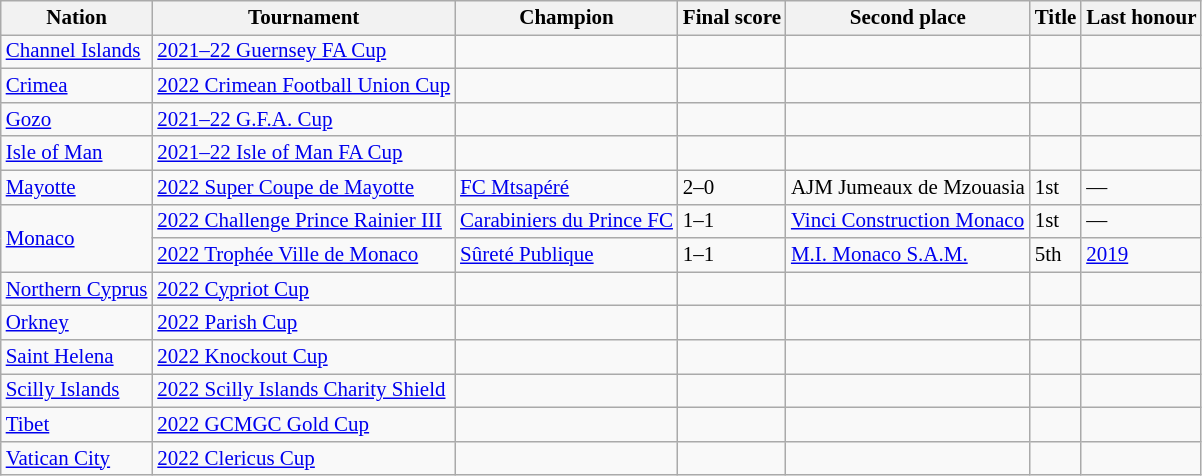<table class=wikitable style="font-size:14px">
<tr>
<th>Nation</th>
<th>Tournament</th>
<th>Champion</th>
<th>Final score</th>
<th>Second place</th>
<th data-sort-type="number">Title</th>
<th>Last honour</th>
</tr>
<tr>
<td><a href='#'>Channel Islands</a></td>
<td><a href='#'>2021–22 Guernsey FA Cup</a></td>
<td></td>
<td></td>
<td></td>
<td></td>
<td></td>
</tr>
<tr>
<td> <a href='#'>Crimea</a></td>
<td><a href='#'>2022 Crimean Football Union Cup</a></td>
<td></td>
<td></td>
<td></td>
<td></td>
<td></td>
</tr>
<tr>
<td> <a href='#'>Gozo</a></td>
<td><a href='#'>2021–22 G.F.A. Cup</a></td>
<td></td>
<td></td>
<td></td>
<td></td>
<td></td>
</tr>
<tr>
<td> <a href='#'>Isle of Man</a></td>
<td><a href='#'>2021–22 Isle of Man FA Cup</a></td>
<td></td>
<td></td>
<td></td>
<td></td>
<td></td>
</tr>
<tr>
<td> <a href='#'>Mayotte</a></td>
<td><a href='#'>2022 Super Coupe de Mayotte</a></td>
<td><a href='#'>FC Mtsapéré</a></td>
<td>2–0</td>
<td>AJM Jumeaux de Mzouasia</td>
<td>1st</td>
<td>—</td>
</tr>
<tr>
<td rowspan=2> <a href='#'>Monaco</a></td>
<td><a href='#'>2022 Challenge Prince Rainier III</a></td>
<td><a href='#'>Carabiniers du Prince FC</a></td>
<td>1–1 </td>
<td><a href='#'>Vinci Construction Monaco</a></td>
<td>1st</td>
<td>—</td>
</tr>
<tr>
<td><a href='#'>2022 Trophée Ville de Monaco</a></td>
<td><a href='#'>Sûreté Publique</a></td>
<td>1–1 </td>
<td><a href='#'>M.I. Monaco S.A.M.</a></td>
<td>5th</td>
<td><a href='#'>2019</a></td>
</tr>
<tr>
<td> <a href='#'>Northern Cyprus</a></td>
<td><a href='#'>2022 Cypriot Cup</a></td>
<td></td>
<td></td>
<td></td>
<td></td>
<td></td>
</tr>
<tr>
<td> <a href='#'>Orkney</a></td>
<td><a href='#'>2022 Parish Cup</a></td>
<td></td>
<td></td>
<td></td>
<td></td>
<td></td>
</tr>
<tr>
<td> <a href='#'>Saint Helena</a></td>
<td><a href='#'>2022 Knockout Cup</a></td>
<td></td>
<td></td>
<td></td>
<td></td>
<td></td>
</tr>
<tr>
<td><a href='#'>Scilly Islands</a></td>
<td><a href='#'>2022 Scilly Islands Charity Shield</a></td>
<td></td>
<td></td>
<td></td>
<td></td>
<td></td>
</tr>
<tr>
<td> <a href='#'>Tibet</a></td>
<td><a href='#'>2022 GCMGC Gold Cup</a></td>
<td></td>
<td></td>
<td></td>
<td></td>
<td></td>
</tr>
<tr>
<td> <a href='#'>Vatican City</a></td>
<td><a href='#'>2022 Clericus Cup</a></td>
<td></td>
<td></td>
<td></td>
<td></td>
<td></td>
</tr>
</table>
